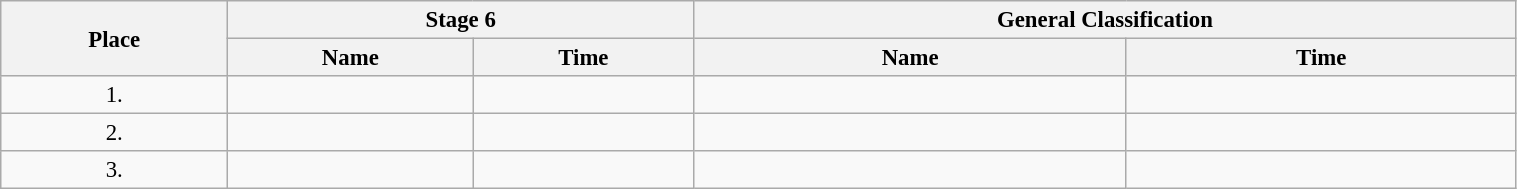<table class=wikitable style="font-size:95%" width="80%">
<tr>
<th rowspan="2">Place</th>
<th colspan="2">Stage 6</th>
<th colspan="2">General Classification</th>
</tr>
<tr>
<th>Name</th>
<th>Time</th>
<th>Name</th>
<th>Time</th>
</tr>
<tr>
<td align="center">1.</td>
<td></td>
<td></td>
<td></td>
<td></td>
</tr>
<tr>
<td align="center">2.</td>
<td></td>
<td></td>
<td></td>
<td></td>
</tr>
<tr>
<td align="center">3.</td>
<td></td>
<td></td>
<td></td>
<td></td>
</tr>
</table>
